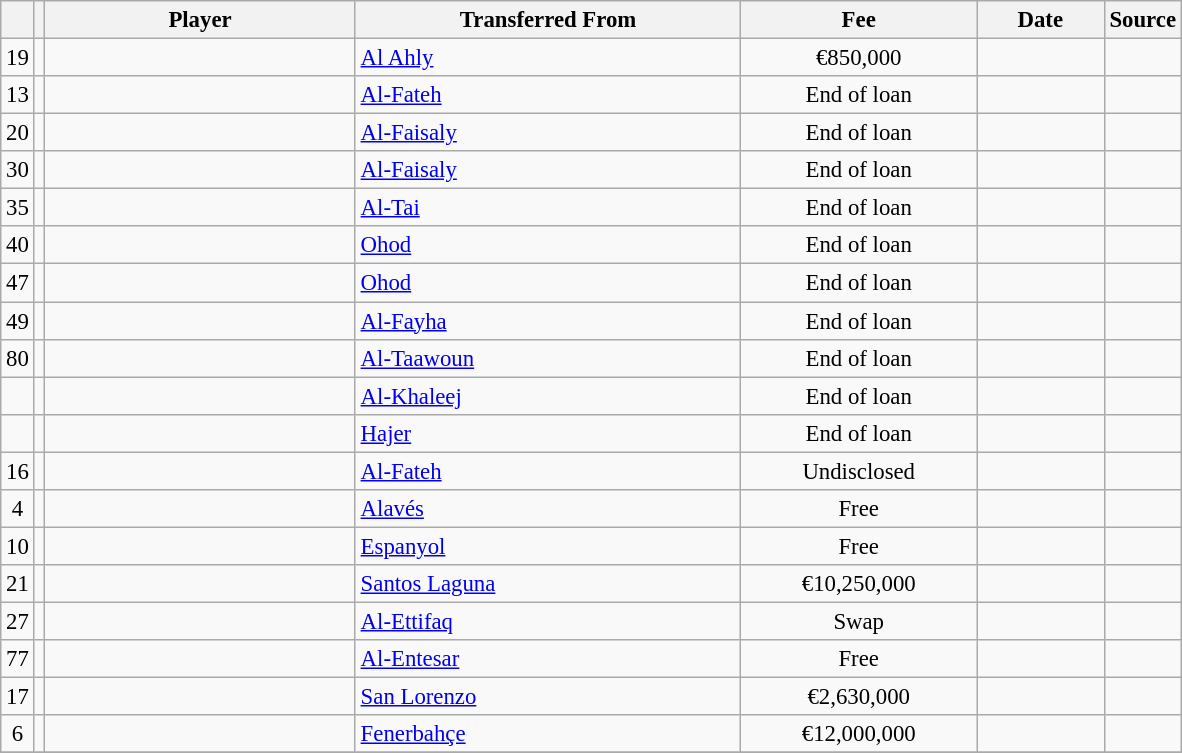<table class="wikitable plainrowheaders sortable" style="font-size:95%">
<tr>
<th></th>
<th></th>
<th scope="col" style="width:200px;"><strong>Player</strong></th>
<th scope="col" style="width:250px;"><strong>Transferred From</strong></th>
<th scope="col" style="width:150px;"><strong>Fee</strong></th>
<th scope="col" style="width:78px;"><strong>Date</strong></th>
<th><strong>Source</strong></th>
</tr>
<tr>
<td align=center>19</td>
<td align=center></td>
<td></td>
<td> <a href='#'>Al Ahly</a></td>
<td align=center>€850,000</td>
<td align=center></td>
<td align=center></td>
</tr>
<tr>
<td align=center>13</td>
<td align=center></td>
<td></td>
<td> <a href='#'>Al-Fateh</a></td>
<td align=center>End of loan</td>
<td align=center></td>
<td align=center></td>
</tr>
<tr>
<td align=center>20</td>
<td align=center></td>
<td></td>
<td> <a href='#'>Al-Faisaly</a></td>
<td align=center>End of loan</td>
<td align=center></td>
<td align=center></td>
</tr>
<tr>
<td align=center>30</td>
<td align=center></td>
<td></td>
<td> <a href='#'>Al-Faisaly</a></td>
<td align=center>End of loan</td>
<td align=center></td>
<td align=center></td>
</tr>
<tr>
<td align=center>35</td>
<td align=center></td>
<td></td>
<td> <a href='#'>Al-Tai</a></td>
<td align=center>End of loan</td>
<td align=center></td>
<td align=center></td>
</tr>
<tr>
<td align=center>40</td>
<td align=center></td>
<td></td>
<td> <a href='#'>Ohod</a></td>
<td align=center>End of loan</td>
<td align=center></td>
<td align=center></td>
</tr>
<tr>
<td align=center>47</td>
<td align=center></td>
<td></td>
<td> <a href='#'>Ohod</a></td>
<td align=center>End of loan</td>
<td align=center></td>
<td align=center></td>
</tr>
<tr>
<td align=center>49</td>
<td align=center></td>
<td></td>
<td> <a href='#'>Al-Fayha</a></td>
<td align=center>End of loan</td>
<td align=center></td>
<td align=center></td>
</tr>
<tr>
<td align=center>80</td>
<td align=center></td>
<td></td>
<td> <a href='#'>Al-Taawoun</a></td>
<td align=center>End of loan</td>
<td align=center></td>
<td align=center></td>
</tr>
<tr>
<td align=center></td>
<td align=center></td>
<td></td>
<td> <a href='#'>Al-Khaleej</a></td>
<td align=center>End of loan</td>
<td align=center></td>
<td align=center></td>
</tr>
<tr>
<td align=center></td>
<td align=center></td>
<td></td>
<td> <a href='#'>Hajer</a></td>
<td align=center>End of loan</td>
<td align=center></td>
<td align=center></td>
</tr>
<tr>
<td align=center>16</td>
<td align=center></td>
<td></td>
<td> <a href='#'>Al-Fateh</a></td>
<td align=center>Undisclosed</td>
<td align=center></td>
<td align=center></td>
</tr>
<tr>
<td align=center>4</td>
<td align=center></td>
<td></td>
<td> <a href='#'>Alavés</a></td>
<td align=center>Free</td>
<td align=center></td>
<td align=center></td>
</tr>
<tr>
<td align=center>10</td>
<td align=center></td>
<td></td>
<td> <a href='#'>Espanyol</a></td>
<td align=center>Free</td>
<td align=center></td>
<td align=center></td>
</tr>
<tr>
<td align=center>21</td>
<td align=center></td>
<td></td>
<td> <a href='#'>Santos Laguna</a></td>
<td align=center>€10,250,000</td>
<td align=center></td>
<td align=center></td>
</tr>
<tr>
<td align=center>27</td>
<td align=center></td>
<td></td>
<td> <a href='#'>Al-Ettifaq</a></td>
<td align=center>Swap</td>
<td align=center></td>
<td align=center></td>
</tr>
<tr>
<td align=center>77</td>
<td align=center></td>
<td></td>
<td> <a href='#'>Al-Entesar</a></td>
<td align=center>Free</td>
<td align=center></td>
<td align=center></td>
</tr>
<tr>
<td align=center>17</td>
<td align=center></td>
<td></td>
<td> <a href='#'>San Lorenzo</a></td>
<td align=center>€2,630,000</td>
<td align=center></td>
<td align=center></td>
</tr>
<tr>
<td align=center>6</td>
<td align=center></td>
<td></td>
<td> <a href='#'>Fenerbahçe</a></td>
<td align=center>€12,000,000</td>
<td align=center></td>
<td align=center></td>
</tr>
<tr>
</tr>
</table>
